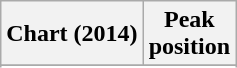<table class="wikitable sortable">
<tr>
<th>Chart (2014)</th>
<th>Peak<br>position</th>
</tr>
<tr>
</tr>
<tr>
</tr>
<tr>
</tr>
</table>
